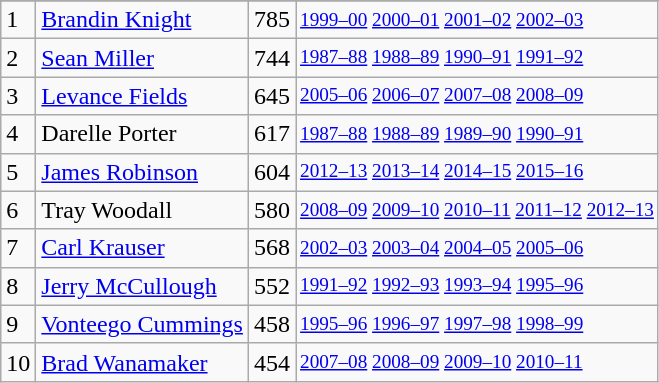<table class="wikitable">
<tr>
</tr>
<tr>
<td>1</td>
<td><a href='#'>Brandin Knight</a></td>
<td>785</td>
<td style="font-size:80%;"><a href='#'>1999–00</a> <a href='#'>2000–01</a> <a href='#'>2001–02</a> <a href='#'>2002–03</a></td>
</tr>
<tr>
<td>2</td>
<td><a href='#'>Sean Miller</a></td>
<td>744</td>
<td style="font-size:80%;"><a href='#'>1987–88</a> <a href='#'>1988–89</a> <a href='#'>1990–91</a> <a href='#'>1991–92</a></td>
</tr>
<tr>
<td>3</td>
<td><a href='#'>Levance Fields</a></td>
<td>645</td>
<td style="font-size:80%;"><a href='#'>2005–06</a> <a href='#'>2006–07</a> <a href='#'>2007–08</a> <a href='#'>2008–09</a></td>
</tr>
<tr>
<td>4</td>
<td>Darelle Porter</td>
<td>617</td>
<td style="font-size:80%;"><a href='#'>1987–88</a> <a href='#'>1988–89</a> <a href='#'>1989–90</a> <a href='#'>1990–91</a></td>
</tr>
<tr>
<td>5</td>
<td><a href='#'>James Robinson</a></td>
<td>604</td>
<td style="font-size:80%;"><a href='#'>2012–13</a> <a href='#'>2013–14</a> <a href='#'>2014–15</a> <a href='#'>2015–16</a></td>
</tr>
<tr>
<td>6</td>
<td>Tray Woodall</td>
<td>580</td>
<td style="font-size:80%;"><a href='#'>2008–09</a> <a href='#'>2009–10</a> <a href='#'>2010–11</a> <a href='#'>2011–12</a> <a href='#'>2012–13</a></td>
</tr>
<tr>
<td>7</td>
<td><a href='#'>Carl Krauser</a></td>
<td>568</td>
<td style="font-size:80%;"><a href='#'>2002–03</a> <a href='#'>2003–04</a> <a href='#'>2004–05</a> <a href='#'>2005–06</a></td>
</tr>
<tr>
<td>8</td>
<td><a href='#'>Jerry McCullough</a></td>
<td>552</td>
<td style="font-size:80%;"><a href='#'>1991–92</a> <a href='#'>1992–93</a> <a href='#'>1993–94</a> <a href='#'>1995–96</a></td>
</tr>
<tr>
<td>9</td>
<td><a href='#'>Vonteego Cummings</a></td>
<td>458</td>
<td style="font-size:80%;"><a href='#'>1995–96</a> <a href='#'>1996–97</a> <a href='#'>1997–98</a> <a href='#'>1998–99</a></td>
</tr>
<tr>
<td>10</td>
<td><a href='#'>Brad Wanamaker</a></td>
<td>454</td>
<td style="font-size:80%;"><a href='#'>2007–08</a> <a href='#'>2008–09</a> <a href='#'>2009–10</a> <a href='#'>2010–11</a></td>
</tr>
</table>
